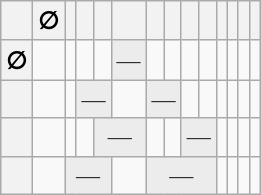<table class="wikitable" style="text-align:center;">
<tr>
<th></th>
<th>∅</th>
<th></th>
<th></th>
<th></th>
<th></th>
<th></th>
<th></th>
<th></th>
<th></th>
<th></th>
<th></th>
<th></th>
<th></th>
</tr>
<tr>
<th>∅</th>
<td></td>
<td></td>
<td></td>
<td></td>
<td data-sort-value="" style="background: #ececec; color: #2C2C2C; vertical-align: middle; text-align: center; " class="table-na">—</td>
<td></td>
<td></td>
<td></td>
<td></td>
<td></td>
<td></td>
<td></td>
<td></td>
</tr>
<tr>
<th></th>
<td></td>
<td></td>
<td colspan="2" data-sort-value="" style="background: #ececec; color: #2C2C2C; vertical-align: middle; text-align: center; " class="table-na">—</td>
<td></td>
<td colspan="2" data-sort-value="" style="background: #ececec; color: #2C2C2C; vertical-align: middle; text-align: center; " class="table-na">—</td>
<td></td>
<td></td>
<td></td>
<td></td>
<td></td>
<td></td>
</tr>
<tr>
<th></th>
<td></td>
<td></td>
<td></td>
<td colspan="2" data-sort-value="" style="background: #ececec; color: #2C2C2C; vertical-align: middle; text-align: center; " class="table-na">—</td>
<td></td>
<td></td>
<td colspan="2" data-sort-value="" style="background: #ececec; color: #2C2C2C; vertical-align: middle; text-align: center; " class="table-na">—</td>
<td></td>
<td></td>
<td></td>
<td></td>
</tr>
<tr>
<th></th>
<td></td>
<td colspan="3" data-sort-value="" style="background: #ececec; color: #2C2C2C; vertical-align: middle; text-align: center; " class="table-na">—</td>
<td></td>
<td colspan="4" data-sort-value="" style="background: #ececec; color: #2C2C2C; vertical-align: middle; text-align: center; " class="table-na">—</td>
<td></td>
<td></td>
<td></td>
<td></td>
</tr>
</table>
